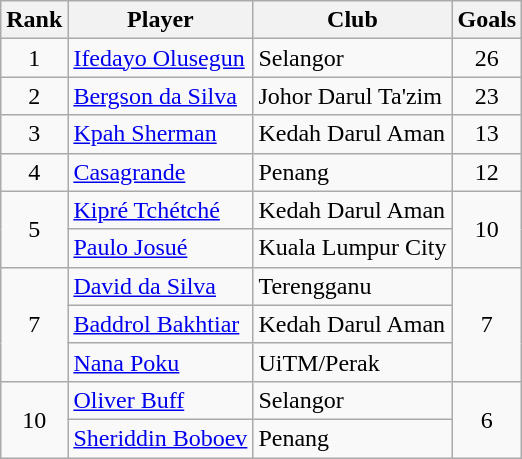<table class="wikitable" style="text-align:center">
<tr>
<th>Rank</th>
<th>Player</th>
<th>Club</th>
<th>Goals</th>
</tr>
<tr>
<td rowspan=1>1</td>
<td style="text-align:left;"> <a href='#'>Ifedayo Olusegun</a></td>
<td style="text-align:left;">Selangor</td>
<td rowspan=1>26</td>
</tr>
<tr>
<td rowspan=1>2</td>
<td style="text-align:left;"> <a href='#'>Bergson da Silva</a></td>
<td style="text-align:left;">Johor Darul Ta'zim</td>
<td rowspan=1>23</td>
</tr>
<tr>
<td rowspan=1>3</td>
<td style="text-align:left;"> <a href='#'>Kpah Sherman</a></td>
<td style="text-align:left;">Kedah Darul Aman</td>
<td rowspan=1>13</td>
</tr>
<tr>
<td>4</td>
<td style="text-align:left;"> <a href='#'>Casagrande</a></td>
<td style="text-align:left;">Penang</td>
<td rowspan=1>12</td>
</tr>
<tr>
<td rowspan=2>5</td>
<td style="text-align:left;"> <a href='#'>Kipré Tchétché</a></td>
<td style="text-align:left;">Kedah Darul Aman</td>
<td rowspan=2>10</td>
</tr>
<tr>
<td style="text-align:left;"> <a href='#'>Paulo Josué</a></td>
<td style="text-align:left;">Kuala Lumpur City</td>
</tr>
<tr>
<td rowspan=3>7</td>
<td style="text-align:left;"> <a href='#'>David da Silva</a></td>
<td style="text-align:left;">Terengganu</td>
<td rowspan=3>7</td>
</tr>
<tr>
<td style="text-align:left;"> <a href='#'>Baddrol Bakhtiar</a></td>
<td style="text-align:left;">Kedah Darul Aman</td>
</tr>
<tr>
<td style="text-align:left;"> <a href='#'>Nana Poku</a></td>
<td style="text-align:left;">UiTM/Perak</td>
</tr>
<tr>
<td rowspan=2>10</td>
<td style="text-align:left;"> <a href='#'>Oliver Buff</a></td>
<td style="text-align:left;">Selangor</td>
<td rowspan=2>6</td>
</tr>
<tr>
<td style="text-align:left;"> <a href='#'>Sheriddin Boboev</a></td>
<td style="text-align:left;">Penang</td>
</tr>
</table>
